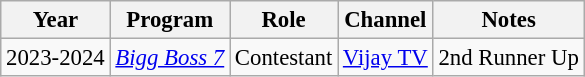<table class="wikitable sortable" style="font-size: 95%;">
<tr>
<th scope="col">Year</th>
<th scope="col">Program</th>
<th scope="col">Role</th>
<th scope="col">Channel</th>
<th scope="col" class="unsortable">Notes</th>
</tr>
<tr>
<td>2023-2024</td>
<td><em><a href='#'>Bigg Boss  7</a></em></td>
<td>Contestant</td>
<td><a href='#'>Vijay TV</a></td>
<td>2nd Runner Up</td>
</tr>
</table>
